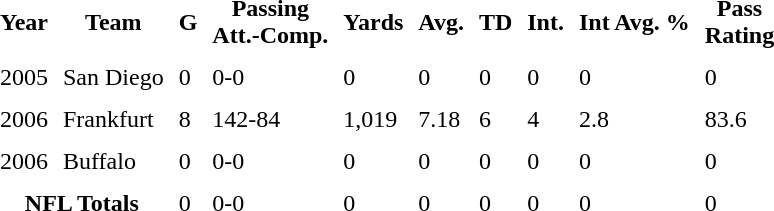<table cellpadding="4">
<tr>
<th>Year</th>
<th>Team</th>
<th>G</th>
<th>Passing<br>Att.-Comp.</th>
<th>Yards</th>
<th>Avg.</th>
<th>TD</th>
<th>Int.</th>
<th>Int Avg. %</th>
<th>Pass<br>Rating</th>
</tr>
<tr>
<td>2005</td>
<td>San Diego</td>
<td>0</td>
<td>0-0</td>
<td>0</td>
<td>0</td>
<td>0</td>
<td>0</td>
<td>0</td>
<td>0</td>
</tr>
<tr>
<td>2006</td>
<td>Frankfurt</td>
<td>8</td>
<td>142-84</td>
<td>1,019</td>
<td>7.18</td>
<td>6</td>
<td>4</td>
<td>2.8</td>
<td>83.6</td>
</tr>
<tr>
<td>2006</td>
<td>Buffalo</td>
<td>0</td>
<td>0-0</td>
<td>0</td>
<td>0</td>
<td>0</td>
<td>0</td>
<td>0</td>
<td>0</td>
</tr>
<tr>
<th colspan="2">NFL Totals</th>
<td>0</td>
<td>0-0</td>
<td>0</td>
<td>0</td>
<td>0</td>
<td>0</td>
<td>0</td>
<td>0</td>
</tr>
</table>
